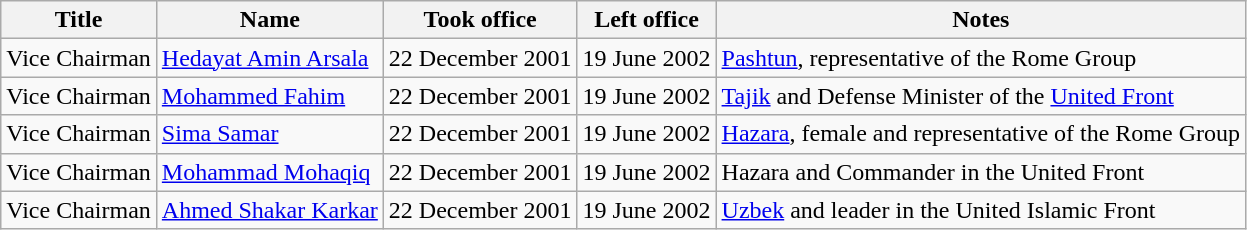<table class="wikitable">
<tr>
<th>Title</th>
<th>Name</th>
<th>Took office</th>
<th>Left office</th>
<th>Notes</th>
</tr>
<tr>
<td>Vice Chairman</td>
<td><a href='#'>Hedayat Amin Arsala</a></td>
<td>22 December 2001</td>
<td>19 June 2002</td>
<td><a href='#'>Pashtun</a>, representative of the Rome Group</td>
</tr>
<tr>
<td>Vice Chairman</td>
<td><a href='#'>Mohammed Fahim</a></td>
<td>22 December 2001</td>
<td>19 June 2002</td>
<td><a href='#'>Tajik</a> and Defense Minister of the <a href='#'>United Front</a></td>
</tr>
<tr>
<td>Vice Chairman</td>
<td><a href='#'>Sima Samar</a></td>
<td>22 December 2001</td>
<td>19 June 2002</td>
<td><a href='#'>Hazara</a>, female and representative of the Rome Group</td>
</tr>
<tr>
<td>Vice Chairman</td>
<td><a href='#'>Mohammad Mohaqiq</a></td>
<td>22 December 2001</td>
<td>19 June 2002</td>
<td>Hazara and Commander in the United Front</td>
</tr>
<tr>
<td>Vice Chairman</td>
<td><a href='#'>Ahmed Shakar Karkar</a></td>
<td>22 December 2001</td>
<td>19 June 2002</td>
<td><a href='#'>Uzbek</a> and leader in the United Islamic Front</td>
</tr>
</table>
